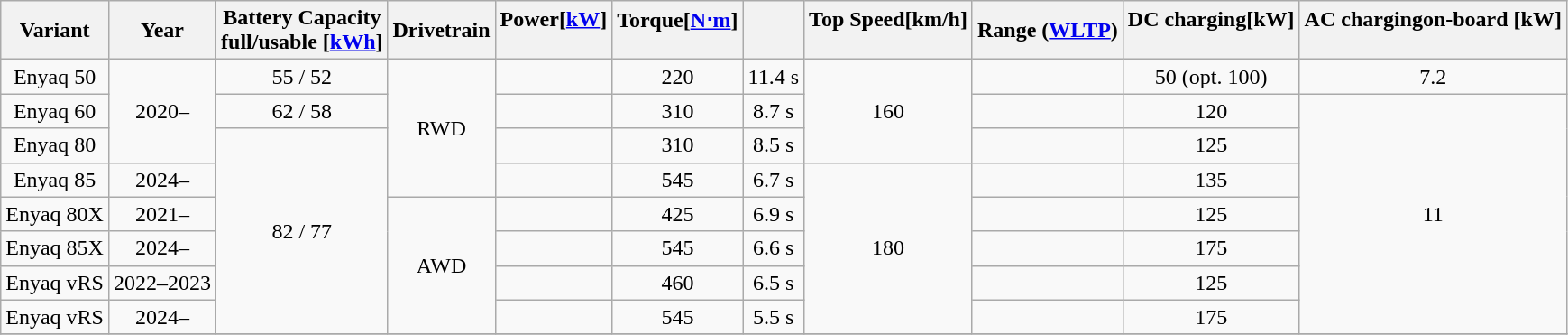<table class="wikitable" style="text-align: center;">
<tr>
<th>Variant</th>
<th>Year</th>
<th>Battery Capacity<br>full/usable
[<a href='#'>kWh</a>]</th>
<th>Drivetrain</th>
<th>Power[<a href='#'>kW</a>]</p></th>
<th>Torque[<a href='#'>N⋅m</a>]</p></th>
<th></th>
<th>Top Speed[km/h]</p></th>
<th>Range (<a href='#'>WLTP</a>)</th>
<th>DC charging[kW]</p></th>
<th>AC chargingon-board [kW]</p></th>
</tr>
<tr>
<td>Enyaq 50</td>
<td rowspan="3">2020–</td>
<td>55 / 52</td>
<td rowspan="4">RWD</td>
<td></td>
<td>220</td>
<td>11.4 s</td>
<td rowspan="3">160</td>
<td></td>
<td>50 (opt. 100)</td>
<td>7.2</td>
</tr>
<tr>
<td>Enyaq 60</td>
<td>62 / 58</td>
<td></td>
<td>310</td>
<td>8.7 s</td>
<td></td>
<td>120</td>
<td rowspan="7">11</td>
</tr>
<tr>
<td>Enyaq 80</td>
<td rowspan="6">82 / 77</td>
<td></td>
<td>310</td>
<td>8.5 s</td>
<td></td>
<td rowspan="1">125</td>
</tr>
<tr>
<td>Enyaq 85</td>
<td rowspan="1">2024–</td>
<td></td>
<td>545</td>
<td>6.7 s</td>
<td rowspan="5">180</td>
<td rowspan="1"></td>
<td rowspan="1">135</td>
</tr>
<tr>
<td>Enyaq 80X</td>
<td rowspan="1">2021–</td>
<td rowspan="4">AWD</td>
<td></td>
<td>425</td>
<td>6.9 s</td>
<td rowspan="1"></td>
<td rowspan="1">125</td>
</tr>
<tr>
<td>Enyaq 85X</td>
<td rowspan="1">2024–</td>
<td></td>
<td>545</td>
<td>6.6 s</td>
<td rowspan="1"></td>
<td rowspan="1">175</td>
</tr>
<tr>
<td>Enyaq vRS</td>
<td rowspan="1">2022–2023</td>
<td></td>
<td>460</td>
<td>6.5 s</td>
<td></td>
<td rowspan="1">125</td>
</tr>
<tr>
<td>Enyaq vRS</td>
<td rowspan="1">2024–</td>
<td></td>
<td>545</td>
<td>5.5 s</td>
<td rowspan="1"></td>
<td rowspan="1">175</td>
</tr>
<tr>
</tr>
</table>
